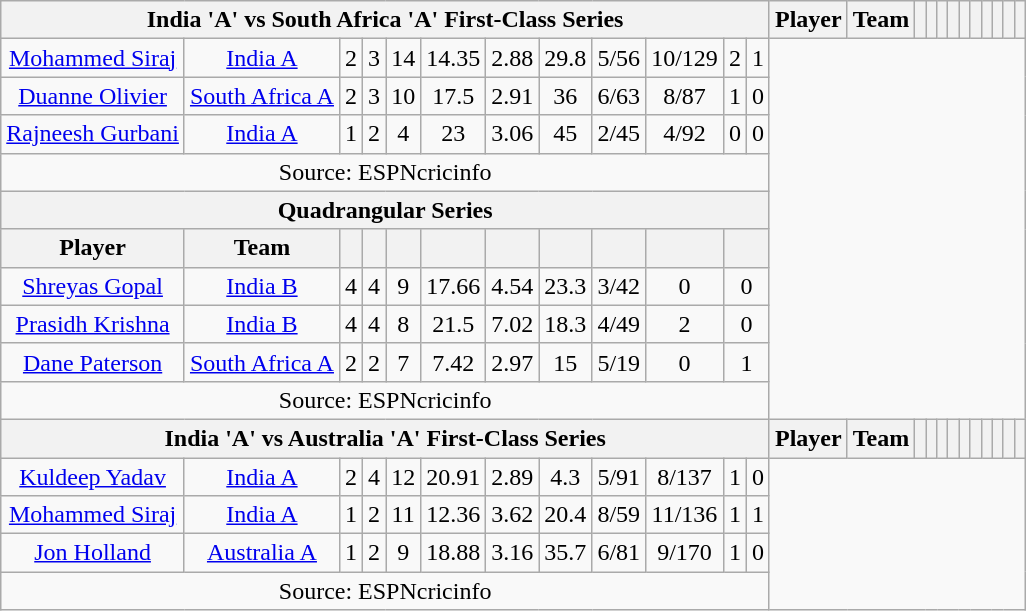<table class="wikitable" style="text-align: center;">
<tr>
<th colspan="12"><strong>India 'A' vs South Africa 'A' First-Class Series</strong></th>
<th>Player</th>
<th>Team</th>
<th></th>
<th></th>
<th></th>
<th></th>
<th></th>
<th></th>
<th></th>
<th></th>
<th></th>
<th></th>
</tr>
<tr>
<td><a href='#'>Mohammed Siraj</a></td>
<td><a href='#'>India A</a></td>
<td>2</td>
<td>3</td>
<td>14</td>
<td>14.35</td>
<td>2.88</td>
<td>29.8</td>
<td>5/56</td>
<td>10/129</td>
<td>2</td>
<td>1</td>
</tr>
<tr>
<td><a href='#'>Duanne Olivier</a></td>
<td><a href='#'>South Africa A</a></td>
<td>2</td>
<td>3</td>
<td>10</td>
<td>17.5</td>
<td>2.91</td>
<td>36</td>
<td>6/63</td>
<td>8/87</td>
<td>1</td>
<td>0</td>
</tr>
<tr>
<td><a href='#'>Rajneesh Gurbani</a></td>
<td><a href='#'>India A</a></td>
<td>1</td>
<td>2</td>
<td>4</td>
<td>23</td>
<td>3.06</td>
<td>45</td>
<td>2/45</td>
<td>4/92</td>
<td>0</td>
<td>0</td>
</tr>
<tr>
<td colspan="12"> Source: ESPNcricinfo</td>
</tr>
<tr>
<th colspan="12"><strong>Quadrangular Series</strong></th>
</tr>
<tr>
<th>Player</th>
<th>Team</th>
<th></th>
<th></th>
<th></th>
<th></th>
<th></th>
<th></th>
<th></th>
<th></th>
<th colspan="2"></th>
</tr>
<tr>
<td><a href='#'>Shreyas Gopal</a></td>
<td><a href='#'>India B</a></td>
<td>4</td>
<td>4</td>
<td>9</td>
<td>17.66</td>
<td>4.54</td>
<td>23.3</td>
<td>3/42</td>
<td>0</td>
<td colspan="2">0</td>
</tr>
<tr>
<td><a href='#'>Prasidh Krishna</a></td>
<td><a href='#'>India B</a></td>
<td>4</td>
<td>4</td>
<td>8</td>
<td>21.5</td>
<td>7.02</td>
<td>18.3</td>
<td>4/49</td>
<td>2</td>
<td colspan="2">0</td>
</tr>
<tr>
<td><a href='#'>Dane Paterson</a></td>
<td><a href='#'>South Africa A</a></td>
<td>2</td>
<td>2</td>
<td>7</td>
<td>7.42</td>
<td>2.97</td>
<td>15</td>
<td>5/19</td>
<td>0</td>
<td colspan="2">1</td>
</tr>
<tr>
<td colspan="12"> Source: ESPNcricinfo</td>
</tr>
<tr>
<th colspan="12"><strong>India 'A' vs Australia 'A' First-Class Series</strong></th>
<th>Player</th>
<th>Team</th>
<th></th>
<th></th>
<th></th>
<th></th>
<th></th>
<th></th>
<th></th>
<th></th>
<th></th>
<th></th>
</tr>
<tr>
<td><a href='#'>Kuldeep Yadav</a></td>
<td><a href='#'>India A</a></td>
<td>2</td>
<td>4</td>
<td>12</td>
<td>20.91</td>
<td>2.89</td>
<td>4.3</td>
<td>5/91</td>
<td>8/137</td>
<td>1</td>
<td>0</td>
</tr>
<tr>
<td><a href='#'>Mohammed Siraj</a></td>
<td><a href='#'>India A</a></td>
<td>1</td>
<td>2</td>
<td>11</td>
<td>12.36</td>
<td>3.62</td>
<td>20.4</td>
<td>8/59</td>
<td>11/136</td>
<td>1</td>
<td>1</td>
</tr>
<tr>
<td><a href='#'>Jon Holland</a></td>
<td><a href='#'>Australia A</a></td>
<td>1</td>
<td>2</td>
<td>9</td>
<td>18.88</td>
<td>3.16</td>
<td>35.7</td>
<td>6/81</td>
<td>9/170</td>
<td>1</td>
<td>0</td>
</tr>
<tr>
<td colspan="12"> Source: ESPNcricinfo</td>
</tr>
</table>
